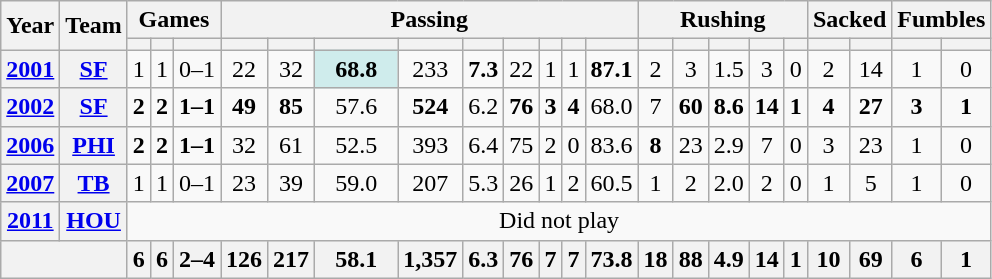<table class="wikitable" style="text-align:center;">
<tr>
<th rowspan="2">Year</th>
<th rowspan="2">Team</th>
<th colspan="3">Games</th>
<th colspan="9">Passing</th>
<th colspan="5">Rushing</th>
<th colspan="2">Sacked</th>
<th colspan="2">Fumbles</th>
</tr>
<tr>
<th></th>
<th></th>
<th></th>
<th></th>
<th></th>
<th></th>
<th></th>
<th></th>
<th></th>
<th></th>
<th></th>
<th></th>
<th></th>
<th></th>
<th></th>
<th></th>
<th></th>
<th></th>
<th></th>
<th></th>
<th></th>
</tr>
<tr>
<th><a href='#'>2001</a></th>
<th><a href='#'>SF</a></th>
<td>1</td>
<td>1</td>
<td>0–1</td>
<td>22</td>
<td>32</td>
<td style="background:#cfecec; width:3em;"><strong>68.8</strong></td>
<td>233</td>
<td><strong>7.3</strong></td>
<td>22</td>
<td>1</td>
<td>1</td>
<td><strong>87.1</strong></td>
<td>2</td>
<td>3</td>
<td>1.5</td>
<td>3</td>
<td>0</td>
<td>2</td>
<td>14</td>
<td>1</td>
<td>0</td>
</tr>
<tr>
<th><a href='#'>2002</a></th>
<th><a href='#'>SF</a></th>
<td><strong>2</strong></td>
<td><strong>2</strong></td>
<td><strong>1–1</strong></td>
<td><strong>49</strong></td>
<td><strong>85</strong></td>
<td>57.6</td>
<td><strong>524</strong></td>
<td>6.2</td>
<td><strong>76</strong></td>
<td><strong>3</strong></td>
<td><strong>4</strong></td>
<td>68.0</td>
<td>7</td>
<td><strong>60</strong></td>
<td><strong>8.6</strong></td>
<td><strong>14</strong></td>
<td><strong>1</strong></td>
<td><strong>4</strong></td>
<td><strong>27</strong></td>
<td><strong>3</strong></td>
<td><strong>1</strong></td>
</tr>
<tr>
<th><a href='#'>2006</a></th>
<th><a href='#'>PHI</a></th>
<td><strong>2</strong></td>
<td><strong>2</strong></td>
<td><strong>1–1</strong></td>
<td>32</td>
<td>61</td>
<td>52.5</td>
<td>393</td>
<td>6.4</td>
<td>75</td>
<td>2</td>
<td>0</td>
<td>83.6</td>
<td><strong>8</strong></td>
<td>23</td>
<td>2.9</td>
<td>7</td>
<td>0</td>
<td>3</td>
<td>23</td>
<td>1</td>
<td>0</td>
</tr>
<tr>
<th><a href='#'>2007</a></th>
<th><a href='#'>TB</a></th>
<td>1</td>
<td>1</td>
<td>0–1</td>
<td>23</td>
<td>39</td>
<td>59.0</td>
<td>207</td>
<td>5.3</td>
<td>26</td>
<td>1</td>
<td>2</td>
<td>60.5</td>
<td>1</td>
<td>2</td>
<td>2.0</td>
<td>2</td>
<td>0</td>
<td>1</td>
<td>5</td>
<td>1</td>
<td>0</td>
</tr>
<tr>
<th><a href='#'>2011</a></th>
<th><a href='#'>HOU</a></th>
<td colspan="21">Did not play</td>
</tr>
<tr>
<th colspan="2"></th>
<th>6</th>
<th>6</th>
<th>2–4</th>
<th>126</th>
<th>217</th>
<th>58.1</th>
<th>1,357</th>
<th>6.3</th>
<th>76</th>
<th>7</th>
<th>7</th>
<th>73.8</th>
<th>18</th>
<th>88</th>
<th>4.9</th>
<th>14</th>
<th>1</th>
<th>10</th>
<th>69</th>
<th>6</th>
<th>1</th>
</tr>
</table>
